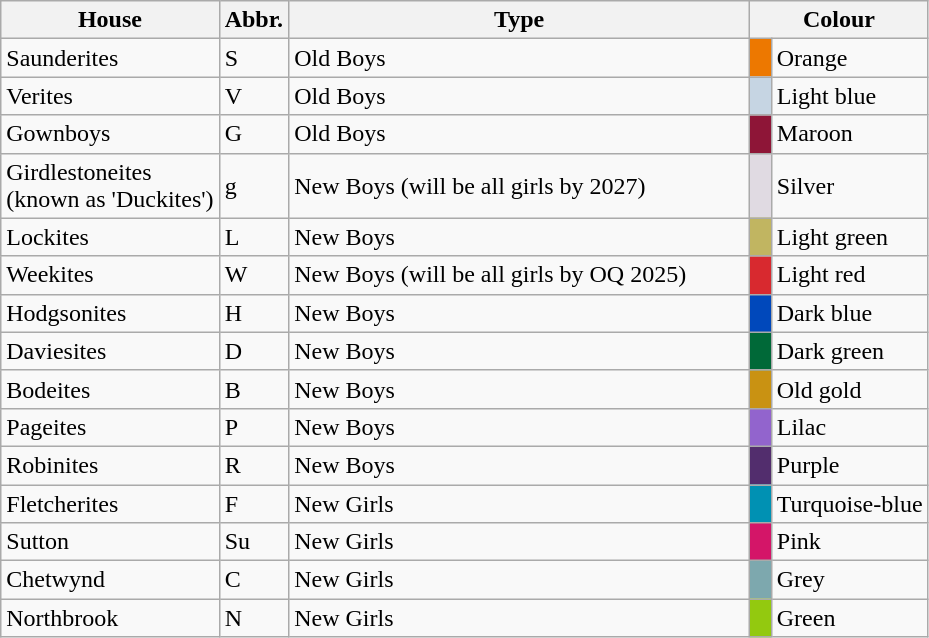<table class="wikitable">
<tr>
<th>House</th>
<th>Abbr.</th>
<th width=300px>Type</th>
<th colspan="2">Colour</th>
</tr>
<tr>
<td>Saunderites</td>
<td>S</td>
<td>Old Boys</td>
<td style="background:#ED7800; width:7px;"></td>
<td>Orange</td>
</tr>
<tr>
<td>Verites</td>
<td>V</td>
<td>Old Boys</td>
<td style="background:#C6D5E3; width:7px;"></td>
<td>Light blue</td>
</tr>
<tr>
<td>Gownboys</td>
<td>G</td>
<td>Old Boys</td>
<td style="background:#8E1537; width:7px;"></td>
<td>Maroon</td>
</tr>
<tr>
<td>Girdlestoneites<br>(known as 'Duckites')</td>
<td>g</td>
<td>New Boys (will be all girls by 2027)</td>
<td style="background:#E0DAE2; width:7px;"></td>
<td>Silver</td>
</tr>
<tr>
<td>Lockites</td>
<td>L</td>
<td>New Boys</td>
<td style="background:#C1B561; width:7px;"></td>
<td>Light green</td>
</tr>
<tr>
<td>Weekites</td>
<td>W</td>
<td>New Boys (will be all girls by OQ 2025)</td>
<td style="background:#D8292F;" width:7px;></td>
<td>Light red</td>
</tr>
<tr>
<td>Hodgsonites</td>
<td>H</td>
<td>New Boys</td>
<td style="background:#0048BB;" width:7px;></td>
<td>Dark blue</td>
</tr>
<tr>
<td>Daviesites</td>
<td>D</td>
<td>New Boys</td>
<td style="background:#006938;" width:7px;></td>
<td>Dark green</td>
</tr>
<tr>
<td>Bodeites</td>
<td>B</td>
<td>New Boys</td>
<td style="background:#C99212;" width:7px;></td>
<td>Old gold</td>
</tr>
<tr>
<td>Pageites</td>
<td>P</td>
<td>New Boys</td>
<td style="background:#9264CD;" width:7px;></td>
<td>Lilac</td>
</tr>
<tr>
<td>Robinites</td>
<td>R</td>
<td>New Boys</td>
<td style="background:#522D6D;" width:7px;></td>
<td>Purple</td>
</tr>
<tr>
<td>Fletcherites</td>
<td>F</td>
<td>New Girls</td>
<td style="background:#0091B3;" width:7px;></td>
<td>Turquoise-blue</td>
</tr>
<tr>
<td>Sutton</td>
<td>Su</td>
<td>New Girls</td>
<td style="background:#D41568;" width:7px;></td>
<td>Pink</td>
</tr>
<tr>
<td>Chetwynd</td>
<td>C</td>
<td>New Girls</td>
<td style="background:#7DA8AE;" width:7px;></td>
<td>Grey</td>
</tr>
<tr>
<td>Northbrook</td>
<td>N</td>
<td>New Girls</td>
<td style="background:#93C90F;" width:7px;></td>
<td>Green </td>
</tr>
</table>
